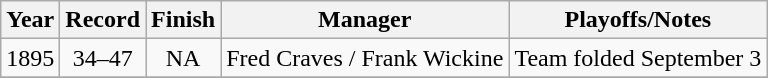<table class="wikitable" style="text-align:center">
<tr>
<th>Year</th>
<th>Record</th>
<th>Finish</th>
<th>Manager</th>
<th>Playoffs/Notes</th>
</tr>
<tr>
<td>1895</td>
<td>34–47</td>
<td>NA</td>
<td>Fred Craves / Frank Wickine</td>
<td>Team folded September 3</td>
</tr>
<tr>
</tr>
</table>
